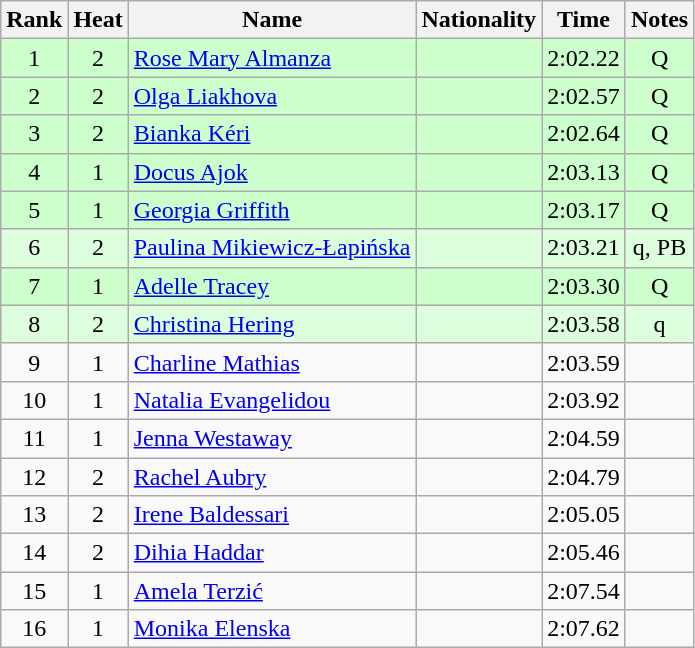<table class="wikitable sortable" style="text-align:center">
<tr>
<th>Rank</th>
<th>Heat</th>
<th>Name</th>
<th>Nationality</th>
<th>Time</th>
<th>Notes</th>
</tr>
<tr bgcolor=ccffcc>
<td>1</td>
<td>2</td>
<td align=left><a href='#'>Rose Mary Almanza</a></td>
<td align=left></td>
<td>2:02.22</td>
<td>Q</td>
</tr>
<tr bgcolor=ccffcc>
<td>2</td>
<td>2</td>
<td align=left><a href='#'>Olga Liakhova</a></td>
<td align=left></td>
<td>2:02.57</td>
<td>Q</td>
</tr>
<tr bgcolor=ccffcc>
<td>3</td>
<td>2</td>
<td align=left><a href='#'>Bianka Kéri</a></td>
<td align=left></td>
<td>2:02.64</td>
<td>Q</td>
</tr>
<tr bgcolor=ccffcc>
<td>4</td>
<td>1</td>
<td align=left><a href='#'>Docus Ajok</a></td>
<td align=left></td>
<td>2:03.13</td>
<td>Q</td>
</tr>
<tr bgcolor=ccffcc>
<td>5</td>
<td>1</td>
<td align=left><a href='#'>Georgia Griffith</a></td>
<td align=left></td>
<td>2:03.17</td>
<td>Q</td>
</tr>
<tr bgcolor=ddffdd>
<td>6</td>
<td>2</td>
<td align=left><a href='#'>Paulina Mikiewicz-Łapińska</a></td>
<td align=left></td>
<td>2:03.21</td>
<td>q, PB</td>
</tr>
<tr bgcolor=ccffcc>
<td>7</td>
<td>1</td>
<td align=left><a href='#'>Adelle Tracey</a></td>
<td align=left></td>
<td>2:03.30</td>
<td>Q</td>
</tr>
<tr bgcolor=ddffdd>
<td>8</td>
<td>2</td>
<td align=left><a href='#'>Christina Hering</a></td>
<td align=left></td>
<td>2:03.58</td>
<td>q</td>
</tr>
<tr>
<td>9</td>
<td>1</td>
<td align=left><a href='#'>Charline Mathias</a></td>
<td align=left></td>
<td>2:03.59</td>
<td></td>
</tr>
<tr>
<td>10</td>
<td>1</td>
<td align=left><a href='#'>Natalia Evangelidou</a></td>
<td align=left></td>
<td>2:03.92</td>
<td></td>
</tr>
<tr>
<td>11</td>
<td>1</td>
<td align=left><a href='#'>Jenna Westaway</a></td>
<td align=left></td>
<td>2:04.59</td>
<td></td>
</tr>
<tr>
<td>12</td>
<td>2</td>
<td align=left><a href='#'>Rachel Aubry</a></td>
<td align=left></td>
<td>2:04.79</td>
<td></td>
</tr>
<tr>
<td>13</td>
<td>2</td>
<td align=left><a href='#'>Irene Baldessari</a></td>
<td align=left></td>
<td>2:05.05</td>
<td></td>
</tr>
<tr>
<td>14</td>
<td>2</td>
<td align=left><a href='#'>Dihia Haddar</a></td>
<td align=left></td>
<td>2:05.46</td>
<td></td>
</tr>
<tr>
<td>15</td>
<td>1</td>
<td align=left><a href='#'>Amela Terzić</a></td>
<td align=left></td>
<td>2:07.54</td>
<td></td>
</tr>
<tr>
<td>16</td>
<td>1</td>
<td align=left><a href='#'>Monika Elenska</a></td>
<td align=left></td>
<td>2:07.62</td>
<td></td>
</tr>
</table>
